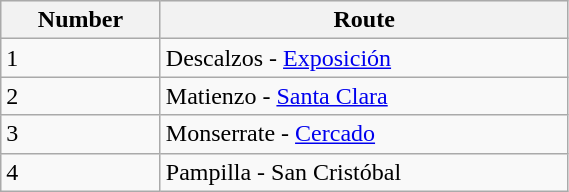<table class="wikitable" border="1" align="center" width=30%>
<tr bgcolor="#ececec">
<th>Number</th>
<th>Route</th>
</tr>
<tr>
<td>1</td>
<td>Descalzos - <a href='#'>Exposición</a></td>
</tr>
<tr>
<td>2</td>
<td>Matienzo - <a href='#'>Santa Clara</a></td>
</tr>
<tr>
<td>3</td>
<td>Monserrate - <a href='#'>Cercado</a></td>
</tr>
<tr>
<td>4</td>
<td>Pampilla - San Cristóbal</td>
</tr>
</table>
